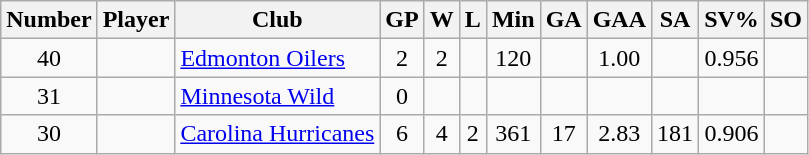<table class="wikitable sortable" style="text-align: center;">
<tr>
<th scope="col">Number</th>
<th scope="col">Player</th>
<th scope="col">Club</th>
<th scope="col">GP</th>
<th scope="col">W</th>
<th scope="col">L</th>
<th scope="col">Min</th>
<th scope="col">GA</th>
<th scope="col">GAA</th>
<th scope="col">SA</th>
<th scope="col">SV%</th>
<th scope="col">SO</th>
</tr>
<tr>
<td>40</td>
<td scope="row" align=left></td>
<td align=left><a href='#'>Edmonton Oilers</a></td>
<td>2</td>
<td>2</td>
<td></td>
<td>120</td>
<td></td>
<td>1.00</td>
<td></td>
<td>0.956</td>
<td></td>
</tr>
<tr>
<td>31</td>
<td scope="row" align=left></td>
<td align=left><a href='#'>Minnesota Wild</a></td>
<td>0</td>
<td></td>
<td></td>
<td></td>
<td></td>
<td></td>
<td></td>
<td></td>
<td></td>
</tr>
<tr>
<td>30</td>
<td scope="row" align=left></td>
<td align=left><a href='#'>Carolina Hurricanes</a></td>
<td>6</td>
<td>4</td>
<td>2</td>
<td>361</td>
<td>17</td>
<td>2.83</td>
<td>181</td>
<td>0.906</td>
<td></td>
</tr>
</table>
